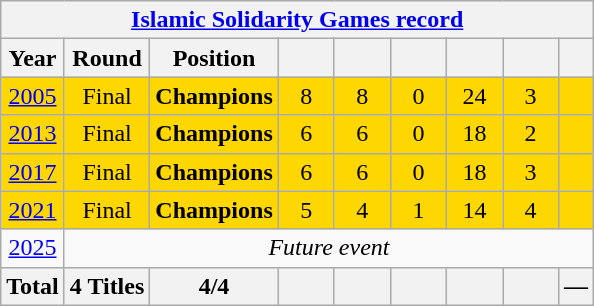<table class="wikitable" style="text-align: center;">
<tr>
<th colspan=9><a href='#'>Islamic Solidarity Games record</a></th>
</tr>
<tr>
<th>Year</th>
<th>Round</th>
<th>Position</th>
<th width=30></th>
<th width=30></th>
<th width=30></th>
<th width=30></th>
<th width=30></th>
<th></th>
</tr>
<tr bgcolor=gold>
<td> <a href='#'>2005</a></td>
<td>Final</td>
<td><strong>Champions</strong></td>
<td>8</td>
<td>8</td>
<td>0</td>
<td>24</td>
<td>3</td>
<td></td>
</tr>
<tr bgcolor=gold>
<td> <a href='#'>2013</a></td>
<td>Final</td>
<td><strong>Champions</strong></td>
<td>6</td>
<td>6</td>
<td>0</td>
<td>18</td>
<td>2</td>
<td></td>
</tr>
<tr bgcolor=gold>
<td> <a href='#'>2017</a></td>
<td>Final</td>
<td><strong>Champions</strong></td>
<td>6</td>
<td>6</td>
<td>0</td>
<td>18</td>
<td>3</td>
<td></td>
</tr>
<tr bgcolor=gold>
<td> <a href='#'>2021</a></td>
<td>Final</td>
<td><strong>Champions</strong></td>
<td>5</td>
<td>4</td>
<td>1</td>
<td>14</td>
<td>4</td>
<td></td>
</tr>
<tr>
<td> <a href='#'>2025</a></td>
<td colspan=8><em>Future event</em></td>
</tr>
<tr>
<th>Total</th>
<th>4 Titles</th>
<th>4/4</th>
<th></th>
<th></th>
<th></th>
<th></th>
<th></th>
<th>—</th>
</tr>
</table>
